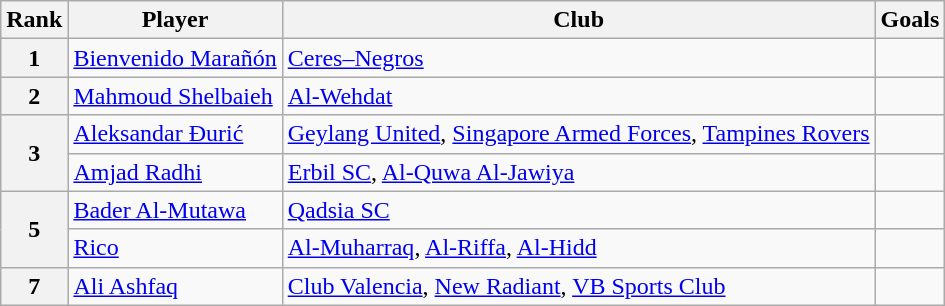<table class="wikitable">
<tr>
<th>Rank</th>
<th>Player</th>
<th>Club</th>
<th>Goals</th>
</tr>
<tr>
<th rowspan="1">1</th>
<td> <a href='#'>Bienvenido Marañón</a></td>
<td> <a href='#'>Ceres–Negros</a></td>
<td></td>
</tr>
<tr>
<th rowspan="1">2</th>
<td> <a href='#'>Mahmoud Shelbaieh</a></td>
<td> <a href='#'>Al-Wehdat</a></td>
<td></td>
</tr>
<tr>
<th rowspan="2">3</th>
<td> <a href='#'>Aleksandar Đurić</a></td>
<td> <a href='#'>Geylang United</a>, <a href='#'>Singapore Armed Forces</a>, <a href='#'>Tampines Rovers</a></td>
<td></td>
</tr>
<tr>
<td> <a href='#'>Amjad Radhi</a></td>
<td> <a href='#'>Erbil SC</a>, <a href='#'>Al-Quwa Al-Jawiya</a></td>
<td></td>
</tr>
<tr>
<th rowspan="2">5</th>
<td> <a href='#'>Bader Al-Mutawa</a></td>
<td> <a href='#'>Qadsia SC</a></td>
<td></td>
</tr>
<tr>
<td> <a href='#'>Rico</a></td>
<td> <a href='#'>Al-Muharraq</a>, <a href='#'>Al-Riffa</a>, <a href='#'>Al-Hidd</a></td>
<td></td>
</tr>
<tr>
<th rowspan="1">7</th>
<td> <a href='#'>Ali Ashfaq</a></td>
<td> <a href='#'>Club Valencia</a>, <a href='#'>New Radiant</a>, <a href='#'>VB Sports Club</a></td>
<td></td>
</tr>
</table>
